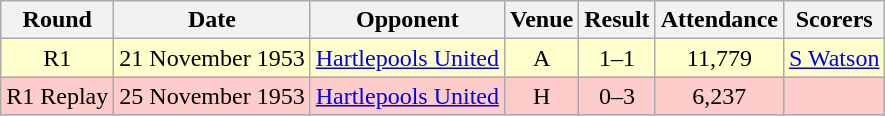<table class="wikitable" style="font-size:100%; text-align:center">
<tr>
<th>Round</th>
<th>Date</th>
<th>Opponent</th>
<th>Venue</th>
<th>Result</th>
<th>Attendance</th>
<th>Scorers</th>
</tr>
<tr style="background-color: #FFFFCC;">
<td>R1</td>
<td>21 November 1953</td>
<td><a href='#'>Hartlepools United</a></td>
<td>A</td>
<td>1–1</td>
<td>11,779</td>
<td><a href='#'>S Watson</a></td>
</tr>
<tr style="background-color: #FFCCCC;">
<td>R1 Replay</td>
<td>25 November 1953</td>
<td><a href='#'>Hartlepools United</a></td>
<td>H</td>
<td>0–3</td>
<td>6,237</td>
<td></td>
</tr>
</table>
